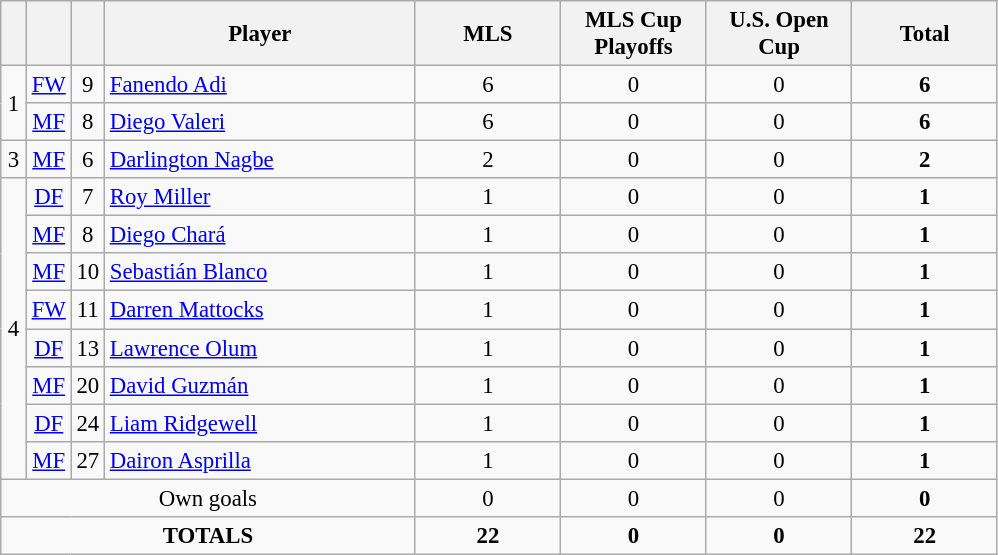<table class="wikitable sortable" style="font-size: 95%; text-align: center;">
<tr>
<th width=10></th>
<th width=10></th>
<th width=10></th>
<th width=200>Player</th>
<th width=90>MLS</th>
<th width=90>MLS Cup Playoffs</th>
<th width=90>U.S. Open Cup</th>
<th width=90>Total</th>
</tr>
<tr>
<td rowspan="2">1</td>
<td><a href='#'>FW</a></td>
<td>9</td>
<td align=left> <a href='#'>Fanendo Adi</a></td>
<td>6</td>
<td>0</td>
<td>0</td>
<td><strong>6</strong></td>
</tr>
<tr>
<td><a href='#'>MF</a></td>
<td>8</td>
<td align=left> <a href='#'>Diego Valeri</a></td>
<td>6</td>
<td>0</td>
<td>0</td>
<td><strong>6</strong></td>
</tr>
<tr>
<td>3</td>
<td><a href='#'>MF</a></td>
<td>6</td>
<td align=left> <a href='#'>Darlington Nagbe</a></td>
<td>2</td>
<td>0</td>
<td>0</td>
<td><strong>2</strong></td>
</tr>
<tr>
<td rowspan="8">4</td>
<td><a href='#'>DF</a></td>
<td>7</td>
<td align=left> <a href='#'>Roy Miller</a></td>
<td>1</td>
<td>0</td>
<td>0</td>
<td><strong>1</strong></td>
</tr>
<tr>
<td><a href='#'>MF</a></td>
<td>8</td>
<td align=left> <a href='#'>Diego Chará</a></td>
<td>1</td>
<td>0</td>
<td>0</td>
<td><strong>1</strong></td>
</tr>
<tr>
<td><a href='#'>MF</a></td>
<td>10</td>
<td align=left> <a href='#'>Sebastián Blanco</a></td>
<td>1</td>
<td>0</td>
<td>0</td>
<td><strong>1</strong></td>
</tr>
<tr>
<td><a href='#'>FW</a></td>
<td>11</td>
<td align=left> <a href='#'>Darren Mattocks</a></td>
<td>1</td>
<td>0</td>
<td>0</td>
<td><strong>1</strong></td>
</tr>
<tr>
<td><a href='#'>DF</a></td>
<td>13</td>
<td align=left> <a href='#'>Lawrence Olum</a></td>
<td>1</td>
<td>0</td>
<td>0</td>
<td><strong>1</strong></td>
</tr>
<tr>
<td><a href='#'>MF</a></td>
<td>20</td>
<td align=left> <a href='#'>David Guzmán</a></td>
<td>1</td>
<td>0</td>
<td>0</td>
<td><strong>1</strong></td>
</tr>
<tr>
<td><a href='#'>DF</a></td>
<td>24</td>
<td align=left> <a href='#'>Liam Ridgewell</a></td>
<td>1</td>
<td>0</td>
<td>0</td>
<td><strong>1</strong></td>
</tr>
<tr>
<td><a href='#'>MF</a></td>
<td>27</td>
<td align=left> <a href='#'>Dairon Asprilla</a></td>
<td>1</td>
<td>0</td>
<td>0</td>
<td><strong>1</strong></td>
</tr>
<tr class="sortbottom">
<td colspan="4">Own goals</td>
<td>0</td>
<td>0</td>
<td>0</td>
<td><strong>0</strong></td>
</tr>
<tr class="sortbottom">
<td colspan=4><strong>TOTALS</strong></td>
<td><strong>22</strong></td>
<td><strong>0</strong></td>
<td><strong>0</strong></td>
<td><strong>22</strong></td>
</tr>
</table>
